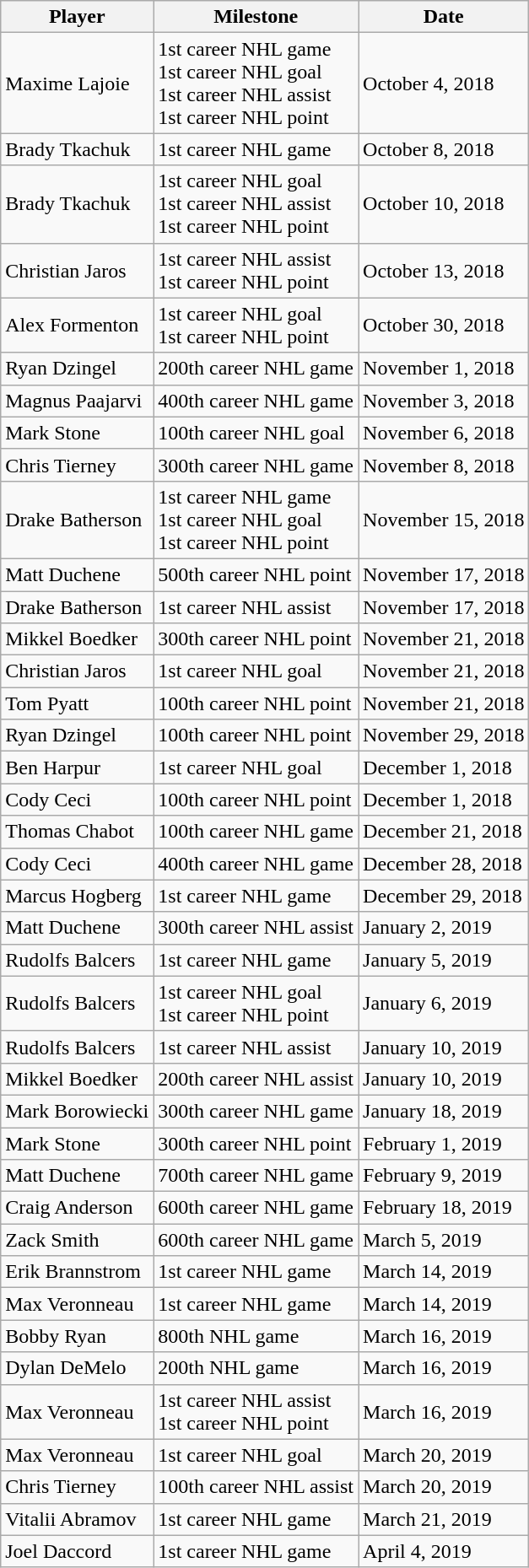<table class="wikitable">
<tr>
<th>Player</th>
<th>Milestone</th>
<th>Date</th>
</tr>
<tr>
<td>Maxime Lajoie</td>
<td>1st career NHL game<br>1st career NHL goal<br>1st career NHL assist<br>1st career NHL point</td>
<td>October 4, 2018</td>
</tr>
<tr>
<td>Brady Tkachuk</td>
<td>1st career NHL game</td>
<td>October 8, 2018</td>
</tr>
<tr>
<td>Brady Tkachuk</td>
<td>1st career NHL goal<br>1st career NHL assist<br>1st career NHL point</td>
<td>October 10, 2018</td>
</tr>
<tr>
<td>Christian Jaros</td>
<td>1st career NHL assist<br>1st career NHL point</td>
<td>October 13, 2018</td>
</tr>
<tr>
<td>Alex Formenton</td>
<td>1st career NHL goal<br>1st career NHL point</td>
<td>October 30, 2018</td>
</tr>
<tr>
<td>Ryan Dzingel</td>
<td>200th career NHL game</td>
<td>November 1, 2018</td>
</tr>
<tr>
<td>Magnus Paajarvi</td>
<td>400th career NHL game</td>
<td>November 3, 2018</td>
</tr>
<tr>
<td>Mark Stone</td>
<td>100th career NHL goal</td>
<td>November 6, 2018</td>
</tr>
<tr>
<td>Chris Tierney</td>
<td>300th career NHL game</td>
<td>November 8, 2018</td>
</tr>
<tr>
<td>Drake Batherson</td>
<td>1st career NHL game<br>1st career NHL goal<br>1st career NHL point</td>
<td>November 15, 2018</td>
</tr>
<tr>
<td>Matt Duchene</td>
<td>500th career NHL point</td>
<td>November 17, 2018</td>
</tr>
<tr>
<td>Drake Batherson</td>
<td>1st career NHL assist</td>
<td>November 17, 2018</td>
</tr>
<tr>
<td>Mikkel Boedker</td>
<td>300th career NHL point</td>
<td>November 21, 2018</td>
</tr>
<tr>
<td>Christian Jaros</td>
<td>1st career NHL goal</td>
<td>November 21, 2018</td>
</tr>
<tr>
<td>Tom Pyatt</td>
<td>100th career NHL point</td>
<td>November 21, 2018</td>
</tr>
<tr>
<td>Ryan Dzingel</td>
<td>100th career NHL point</td>
<td>November 29, 2018</td>
</tr>
<tr>
<td>Ben Harpur</td>
<td>1st career NHL goal</td>
<td>December 1, 2018</td>
</tr>
<tr>
<td>Cody Ceci</td>
<td>100th career NHL point</td>
<td>December 1, 2018</td>
</tr>
<tr>
<td>Thomas Chabot</td>
<td>100th career NHL game</td>
<td>December 21, 2018</td>
</tr>
<tr>
<td>Cody Ceci</td>
<td>400th career NHL game</td>
<td>December 28, 2018</td>
</tr>
<tr>
<td>Marcus Hogberg</td>
<td>1st career NHL game</td>
<td>December 29, 2018</td>
</tr>
<tr>
<td>Matt Duchene</td>
<td>300th career NHL assist</td>
<td>January 2, 2019</td>
</tr>
<tr>
<td>Rudolfs Balcers</td>
<td>1st career NHL game</td>
<td>January 5, 2019</td>
</tr>
<tr>
<td>Rudolfs Balcers</td>
<td>1st career NHL goal<br>1st career NHL point</td>
<td>January 6, 2019</td>
</tr>
<tr>
<td>Rudolfs Balcers</td>
<td>1st career NHL assist</td>
<td>January 10, 2019</td>
</tr>
<tr>
<td>Mikkel Boedker</td>
<td>200th career NHL assist</td>
<td>January 10, 2019</td>
</tr>
<tr>
<td>Mark Borowiecki</td>
<td>300th career NHL game</td>
<td>January 18, 2019</td>
</tr>
<tr>
<td>Mark Stone</td>
<td>300th career NHL point</td>
<td>February 1, 2019</td>
</tr>
<tr>
<td>Matt Duchene</td>
<td>700th career NHL game</td>
<td>February 9, 2019</td>
</tr>
<tr>
<td>Craig Anderson</td>
<td>600th career NHL game</td>
<td>February 18, 2019</td>
</tr>
<tr>
<td>Zack Smith</td>
<td>600th career NHL game</td>
<td>March 5, 2019</td>
</tr>
<tr>
<td>Erik Brannstrom</td>
<td>1st career NHL game</td>
<td>March 14, 2019</td>
</tr>
<tr>
<td>Max Veronneau</td>
<td>1st career NHL game</td>
<td>March 14, 2019</td>
</tr>
<tr>
<td>Bobby Ryan</td>
<td>800th NHL game</td>
<td>March 16, 2019</td>
</tr>
<tr>
<td>Dylan DeMelo</td>
<td>200th NHL game</td>
<td>March 16, 2019</td>
</tr>
<tr>
<td>Max Veronneau</td>
<td>1st career NHL assist<br>1st career NHL point</td>
<td>March 16, 2019</td>
</tr>
<tr>
<td>Max Veronneau</td>
<td>1st career NHL goal</td>
<td>March 20, 2019</td>
</tr>
<tr>
<td>Chris Tierney</td>
<td>100th career NHL assist</td>
<td>March 20, 2019</td>
</tr>
<tr>
<td>Vitalii Abramov</td>
<td>1st career NHL game</td>
<td>March 21, 2019</td>
</tr>
<tr>
<td>Joel Daccord</td>
<td>1st career NHL game</td>
<td>April 4, 2019</td>
</tr>
</table>
